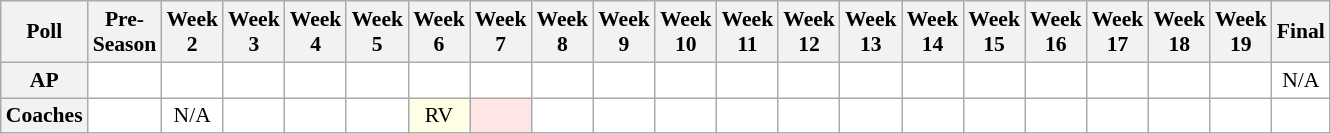<table class="wikitable" style="white-space:nowrap;font-size:90%">
<tr>
<th>Poll</th>
<th>Pre-<br>Season</th>
<th>Week<br>2</th>
<th>Week<br>3</th>
<th>Week<br>4</th>
<th>Week<br>5</th>
<th>Week<br>6</th>
<th>Week<br>7</th>
<th>Week<br>8</th>
<th>Week<br>9</th>
<th>Week<br>10</th>
<th>Week<br>11</th>
<th>Week<br>12</th>
<th>Week<br>13</th>
<th>Week<br>14</th>
<th>Week<br>15</th>
<th>Week<br>16</th>
<th>Week<br>17</th>
<th>Week<br>18</th>
<th>Week<br>19</th>
<th>Final</th>
</tr>
<tr style="text-align:center;">
<th>AP</th>
<td style="background:#FFF;"></td>
<td style="background:#FFF;"></td>
<td style="background:#FFF;"></td>
<td style="background:#FFF;"></td>
<td style="background:#FFF;"></td>
<td style="background:#FFF;"></td>
<td style="background:#FFF;"></td>
<td style="background:#FFF;"></td>
<td style="background:#FFF;"></td>
<td style="background:#FFF;"></td>
<td style="background:#FFF;"></td>
<td style="background:#FFF;"></td>
<td style="background:#FFF;"></td>
<td style="background:#FFF;"></td>
<td style="background:#FFF;"></td>
<td style="background:#FFF;"></td>
<td style="background:#FFF;"></td>
<td style="background:#FFF;"></td>
<td style="background:#FFF;"></td>
<td style="background:#FFF;">N/A</td>
</tr>
<tr style="text-align:center;">
<th>Coaches</th>
<td style="background:#FFF;"></td>
<td style="background:#FFF;">N/A</td>
<td style="background:#FFF;"></td>
<td style="background:#FFF;"></td>
<td style="background:#FFF;"></td>
<td style="background:#FFFFE6;">RV</td>
<td style="background:#FFE6E6;"></td>
<td style="background:#FFF;"></td>
<td style="background:#FFF;"></td>
<td style="background:#FFF;"></td>
<td style="background:#FFF;"></td>
<td style="background:#FFF;"></td>
<td style="background:#FFF;"></td>
<td style="background:#FFF;"></td>
<td style="background:#FFF;"></td>
<td style="background:#FFF;"></td>
<td style="background:#FFF;"></td>
<td style="background:#FFF;"></td>
<td style="background:#FFF;"></td>
<td style="background:#FFF;"></td>
</tr>
</table>
